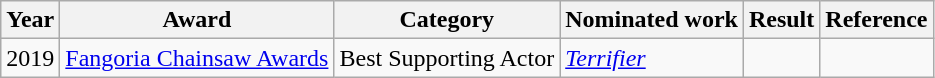<table class="wikitable">
<tr>
<th>Year</th>
<th>Award</th>
<th>Category</th>
<th>Nominated work</th>
<th>Result</th>
<th>Reference</th>
</tr>
<tr>
<td>2019</td>
<td><a href='#'>Fangoria Chainsaw Awards</a></td>
<td>Best Supporting Actor</td>
<td><em><a href='#'>Terrifier</a></em></td>
<td></td>
<td></td>
</tr>
</table>
